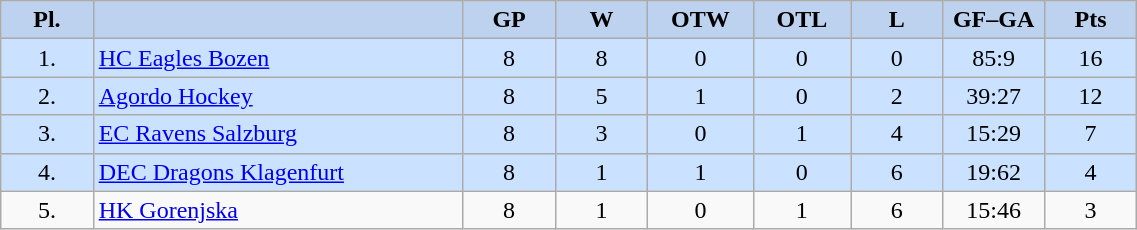<table class="wikitable" width="60%">
<tr style="font-weight:bold; background-color:#BCD2EE;" align="center" |>
<td width="5%">Pl.</td>
<td width="20%"></td>
<td width="5%">GP</td>
<td width="5%">W</td>
<td width="5%">OTW</td>
<td width="5%">OTL</td>
<td width="5%">L</td>
<td width="5%">GF–GA</td>
<td width="5%">Pts</td>
</tr>
<tr align="center" bgcolor="#CAE1FF">
<td>1.</td>
<td align="left"> <a href='#'>HC Eagles Bozen</a></td>
<td>8</td>
<td>8</td>
<td>0</td>
<td>0</td>
<td>0</td>
<td>85:9</td>
<td>16</td>
</tr>
<tr align="center" bgcolor="#CAE1FF">
<td>2.</td>
<td align="left"> <a href='#'>Agordo Hockey</a></td>
<td>8</td>
<td>5</td>
<td>1</td>
<td>0</td>
<td>2</td>
<td>39:27</td>
<td>12</td>
</tr>
<tr align="center" bgcolor="#CAE1FF">
<td>3.</td>
<td align="left"> <a href='#'>EC Ravens Salzburg</a></td>
<td>8</td>
<td>3</td>
<td>0</td>
<td>1</td>
<td>4</td>
<td>15:29</td>
<td>7</td>
</tr>
<tr align="center" bgcolor="#CAE1FF">
<td>4.</td>
<td align="left"> <a href='#'>DEC Dragons Klagenfurt</a></td>
<td>8</td>
<td>1</td>
<td>1</td>
<td>0</td>
<td>6</td>
<td>19:62</td>
<td>4</td>
</tr>
<tr align="center">
<td>5.</td>
<td align="left"> <a href='#'>HK Gorenjska</a></td>
<td>8</td>
<td>1</td>
<td>0</td>
<td>1</td>
<td>6</td>
<td>15:46</td>
<td>3</td>
</tr>
</table>
